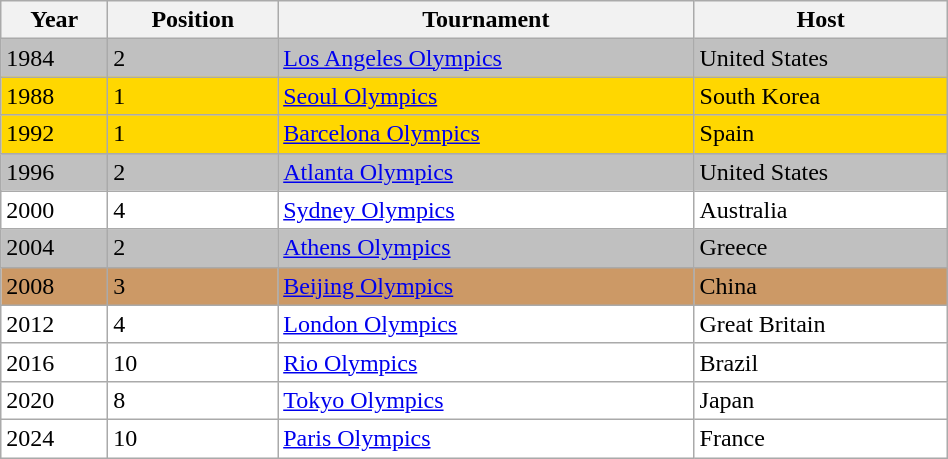<table class="wikitable" width=50%>
<tr>
<th>Year</th>
<th>Position</th>
<th>Tournament</th>
<th>Host</th>
</tr>
<tr valign="top" bgcolor="silver">
<td>1984</td>
<td>2</td>
<td> <a href='#'>Los Angeles Olympics</a></td>
<td>United States</td>
</tr>
<tr valign="top" bgcolor="gold">
<td>1988</td>
<td>1</td>
<td> <a href='#'>Seoul Olympics</a></td>
<td>South Korea</td>
</tr>
<tr valign="top" bgcolor="gold">
<td>1992</td>
<td>1</td>
<td> <a href='#'>Barcelona Olympics</a></td>
<td>Spain</td>
</tr>
<tr valign="top" bgcolor="silver">
<td>1996</td>
<td>2</td>
<td> <a href='#'>Atlanta Olympics</a></td>
<td>United States</td>
</tr>
<tr valign="top" bgcolor="white">
<td>2000</td>
<td>4</td>
<td> <a href='#'>Sydney Olympics</a></td>
<td>Australia</td>
</tr>
<tr valign="top" bgcolor="silver">
<td>2004</td>
<td>2</td>
<td> <a href='#'>Athens Olympics</a></td>
<td>Greece</td>
</tr>
<tr valign="top" bgcolor="#cc9966">
<td>2008</td>
<td>3</td>
<td> <a href='#'>Beijing Olympics</a></td>
<td>China</td>
</tr>
<tr valign="top" bgcolor="white">
<td>2012</td>
<td>4</td>
<td> <a href='#'>London Olympics</a></td>
<td>Great Britain</td>
</tr>
<tr valign="top" bgcolor="white">
<td>2016</td>
<td>10</td>
<td> <a href='#'>Rio Olympics</a></td>
<td>Brazil</td>
</tr>
<tr valign="top" bgcolor="white">
<td>2020</td>
<td>8</td>
<td> <a href='#'>Tokyo Olympics</a></td>
<td>Japan</td>
</tr>
<tr valign="top" bgcolor="white">
<td>2024</td>
<td>10</td>
<td> <a href='#'>Paris Olympics</a></td>
<td>France</td>
</tr>
</table>
